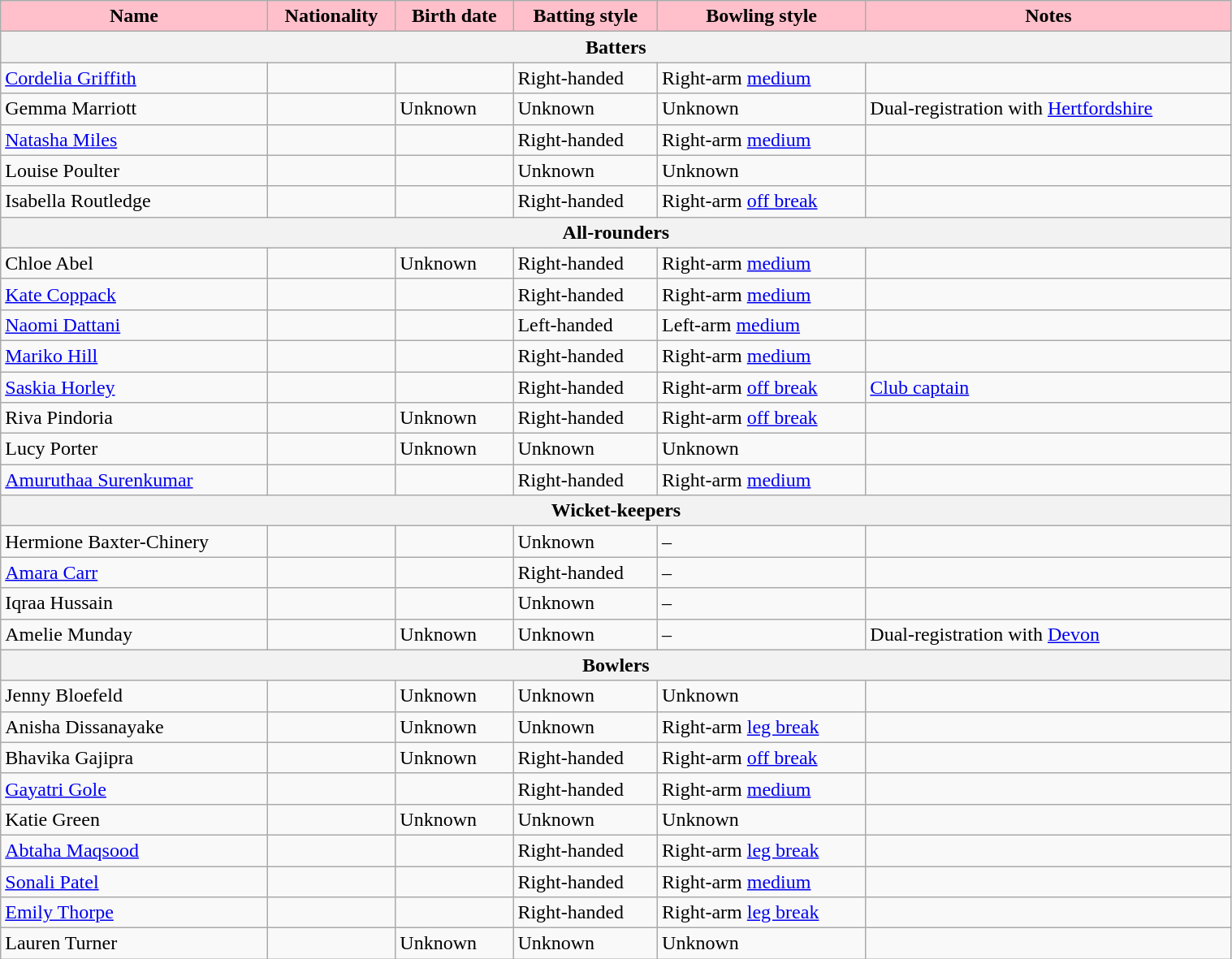<table class="wikitable"  style="width:80%;">
<tr>
<th style="background:pink; color:black">Name</th>
<th style="background:pink; color:black">Nationality</th>
<th style="background:pink; color:black">Birth date</th>
<th style="background:pink; color:black">Batting style</th>
<th style="background:pink; color:black">Bowling style</th>
<th style="background:pink; color:black">Notes</th>
</tr>
<tr>
<th colspan="6">Batters</th>
</tr>
<tr>
<td><a href='#'>Cordelia Griffith</a></td>
<td style="text-align:center"></td>
<td></td>
<td>Right-handed</td>
<td>Right-arm <a href='#'>medium</a></td>
<td></td>
</tr>
<tr>
<td>Gemma Marriott</td>
<td style="text-align:center"></td>
<td>Unknown</td>
<td>Unknown</td>
<td>Unknown</td>
<td>Dual-registration with <a href='#'>Hertfordshire</a></td>
</tr>
<tr>
<td><a href='#'>Natasha Miles</a> </td>
<td style="text-align:center"></td>
<td></td>
<td>Right-handed</td>
<td>Right-arm <a href='#'>medium</a></td>
<td></td>
</tr>
<tr>
<td>Louise Poulter</td>
<td style="text-align:center"></td>
<td></td>
<td>Unknown</td>
<td>Unknown</td>
<td></td>
</tr>
<tr>
<td>Isabella Routledge</td>
<td style="text-align:center"></td>
<td></td>
<td>Right-handed</td>
<td>Right-arm <a href='#'>off break</a></td>
<td></td>
</tr>
<tr>
<th colspan="6">All-rounders</th>
</tr>
<tr>
<td>Chloe Abel </td>
<td style="text-align:center"></td>
<td>Unknown</td>
<td>Right-handed</td>
<td>Right-arm <a href='#'>medium</a></td>
<td></td>
</tr>
<tr>
<td><a href='#'>Kate Coppack</a></td>
<td style="text-align:center"></td>
<td></td>
<td>Right-handed</td>
<td>Right-arm <a href='#'>medium</a></td>
<td></td>
</tr>
<tr>
<td><a href='#'>Naomi Dattani</a></td>
<td style="text-align:center"></td>
<td></td>
<td>Left-handed</td>
<td>Left-arm <a href='#'>medium</a></td>
<td></td>
</tr>
<tr>
<td><a href='#'>Mariko Hill</a> </td>
<td style="text-align:center"></td>
<td></td>
<td>Right-handed</td>
<td>Right-arm <a href='#'>medium</a></td>
<td></td>
</tr>
<tr>
<td><a href='#'>Saskia Horley</a> </td>
<td style="text-align:center"></td>
<td></td>
<td>Right-handed</td>
<td>Right-arm <a href='#'>off break</a></td>
<td><a href='#'>Club captain</a></td>
</tr>
<tr>
<td>Riva Pindoria</td>
<td style="text-align:center"></td>
<td>Unknown</td>
<td>Right-handed</td>
<td>Right-arm <a href='#'>off break</a></td>
<td></td>
</tr>
<tr>
<td>Lucy Porter</td>
<td style="text-align:center"></td>
<td>Unknown</td>
<td>Unknown</td>
<td>Unknown</td>
<td></td>
</tr>
<tr>
<td><a href='#'>Amuruthaa Surenkumar</a></td>
<td style="text-align:center"></td>
<td></td>
<td>Right-handed</td>
<td>Right-arm <a href='#'>medium</a></td>
<td></td>
</tr>
<tr>
<th colspan="6">Wicket-keepers</th>
</tr>
<tr>
<td>Hermione Baxter-Chinery</td>
<td style="text-align:center"></td>
<td></td>
<td>Unknown</td>
<td>–</td>
<td></td>
</tr>
<tr>
<td><a href='#'>Amara Carr</a></td>
<td style="text-align:center"></td>
<td></td>
<td>Right-handed</td>
<td>–</td>
<td></td>
</tr>
<tr>
<td>Iqraa Hussain</td>
<td style="text-align:center"></td>
<td></td>
<td>Unknown</td>
<td>–</td>
<td></td>
</tr>
<tr>
<td>Amelie Munday</td>
<td style="text-align:center"></td>
<td>Unknown</td>
<td>Unknown</td>
<td>–</td>
<td>Dual-registration with <a href='#'>Devon</a></td>
</tr>
<tr>
<th colspan="6">Bowlers</th>
</tr>
<tr>
<td>Jenny Bloefeld</td>
<td style="text-align:center"></td>
<td>Unknown</td>
<td>Unknown</td>
<td>Unknown</td>
<td></td>
</tr>
<tr>
<td>Anisha Dissanayake</td>
<td style="text-align:center"></td>
<td>Unknown</td>
<td>Unknown</td>
<td>Right-arm <a href='#'>leg break</a></td>
<td></td>
</tr>
<tr>
<td>Bhavika Gajipra</td>
<td style="text-align:center"></td>
<td>Unknown</td>
<td>Right-handed</td>
<td>Right-arm <a href='#'>off break</a></td>
<td></td>
</tr>
<tr>
<td><a href='#'>Gayatri Gole</a></td>
<td style="text-align:center"></td>
<td></td>
<td>Right-handed</td>
<td>Right-arm <a href='#'>medium</a></td>
<td></td>
</tr>
<tr>
<td>Katie Green</td>
<td style="text-align:center"></td>
<td>Unknown</td>
<td>Unknown</td>
<td>Unknown</td>
<td></td>
</tr>
<tr>
<td><a href='#'>Abtaha Maqsood</a> </td>
<td style="text-align:center"></td>
<td></td>
<td>Right-handed</td>
<td>Right-arm <a href='#'>leg break</a></td>
<td></td>
</tr>
<tr>
<td><a href='#'>Sonali Patel</a></td>
<td style="text-align:center"></td>
<td></td>
<td>Right-handed</td>
<td>Right-arm <a href='#'>medium</a></td>
<td></td>
</tr>
<tr>
<td><a href='#'>Emily Thorpe</a></td>
<td style="text-align:center"></td>
<td></td>
<td>Right-handed</td>
<td>Right-arm <a href='#'>leg break</a></td>
<td></td>
</tr>
<tr>
<td>Lauren Turner</td>
<td style="text-align:center"></td>
<td>Unknown</td>
<td>Unknown</td>
<td>Unknown</td>
<td></td>
</tr>
</table>
